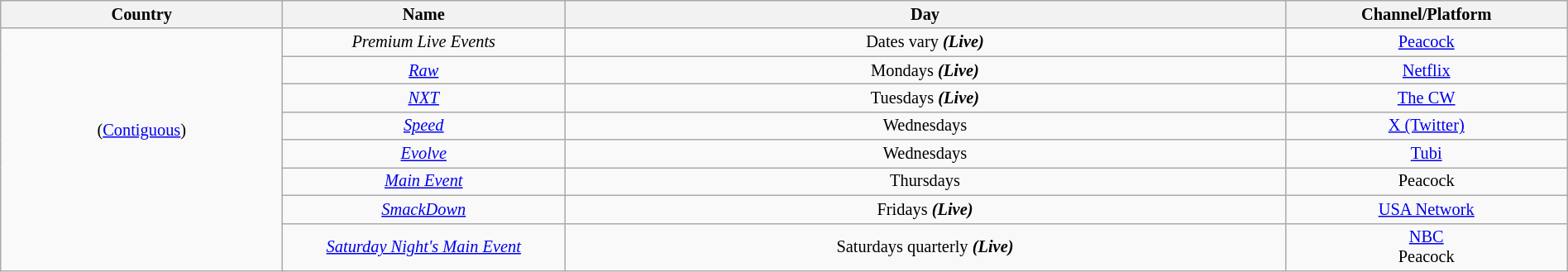<table class="wikitable sortable" style="font-size:85%; text-align:center; width:100%;">
<tr>
<th width=18%>Country</th>
<th width=18%>Name</th>
<th width=46%>Day</th>
<th width=18%>Channel/Platform</th>
</tr>
<tr>
<td rowspan="8"> (<a href='#'>Contiguous</a>)<br><br><br></td>
<td><em>Premium Live Events</em></td>
<td>Dates vary <strong><em>(Live)</em></strong></td>
<td><a href='#'>Peacock</a></td>
</tr>
<tr>
<td><em><a href='#'>Raw</a></em></td>
<td>Mondays <strong><em>(Live)</em></strong></td>
<td><a href='#'>Netflix</a></td>
</tr>
<tr>
<td><em><a href='#'>NXT</a></em></td>
<td>Tuesdays <strong><em>(Live)</em></strong></td>
<td><a href='#'>The CW</a></td>
</tr>
<tr>
<td><em><a href='#'>Speed</a></em></td>
<td>Wednesdays</td>
<td><a href='#'>X (Twitter)</a></td>
</tr>
<tr>
<td><em><a href='#'>Evolve</a></em></td>
<td>Wednesdays</td>
<td><a href='#'>Tubi</a></td>
</tr>
<tr>
<td><em><a href='#'>Main Event</a></em></td>
<td>Thursdays</td>
<td>Peacock</td>
</tr>
<tr>
<td><em><a href='#'>SmackDown</a></em></td>
<td>Fridays <strong><em>(Live)</em></strong></td>
<td><a href='#'>USA Network</a></td>
</tr>
<tr>
<td><em><a href='#'>Saturday Night's Main Event</a></em></td>
<td>Saturdays quarterly <strong><em>(Live)</em></strong></td>
<td><a href='#'>NBC</a><br>Peacock</td>
</tr>
</table>
